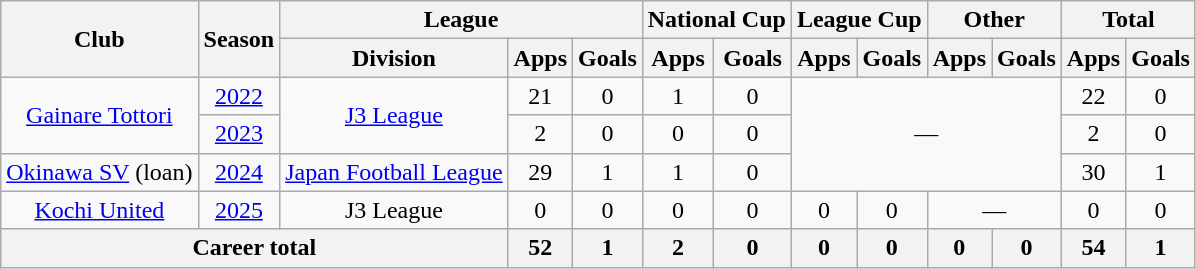<table class="wikitable" style="text-align: center">
<tr>
<th rowspan="2">Club</th>
<th rowspan="2">Season</th>
<th colspan="3">League</th>
<th colspan="2">National Cup</th>
<th colspan="2">League Cup</th>
<th colspan="2">Other</th>
<th colspan="2">Total</th>
</tr>
<tr>
<th>Division</th>
<th>Apps</th>
<th>Goals</th>
<th>Apps</th>
<th>Goals</th>
<th>Apps</th>
<th>Goals</th>
<th>Apps</th>
<th>Goals</th>
<th>Apps</th>
<th>Goals</th>
</tr>
<tr>
<td rowspan="2"><a href='#'>Gainare Tottori</a></td>
<td><a href='#'>2022</a></td>
<td rowspan="2"><a href='#'>J3 League</a></td>
<td>21</td>
<td>0</td>
<td>1</td>
<td>0</td>
<td rowspan="3" colspan="4">—</td>
<td>22</td>
<td>0</td>
</tr>
<tr>
<td><a href='#'>2023</a></td>
<td>2</td>
<td>0</td>
<td>0</td>
<td>0</td>
<td>2</td>
<td>0</td>
</tr>
<tr>
<td><a href='#'>Okinawa SV</a> (loan)</td>
<td><a href='#'>2024</a></td>
<td><a href='#'>Japan Football League</a></td>
<td>29</td>
<td>1</td>
<td>1</td>
<td>0</td>
<td>30</td>
<td>1</td>
</tr>
<tr>
<td><a href='#'>Kochi United</a></td>
<td><a href='#'>2025</a></td>
<td>J3 League</td>
<td>0</td>
<td>0</td>
<td>0</td>
<td>0</td>
<td>0</td>
<td>0</td>
<td colspan="2">—</td>
<td>0</td>
<td>0</td>
</tr>
<tr>
<th colspan=3>Career total</th>
<th>52</th>
<th>1</th>
<th>2</th>
<th>0</th>
<th>0</th>
<th>0</th>
<th>0</th>
<th>0</th>
<th>54</th>
<th>1</th>
</tr>
</table>
